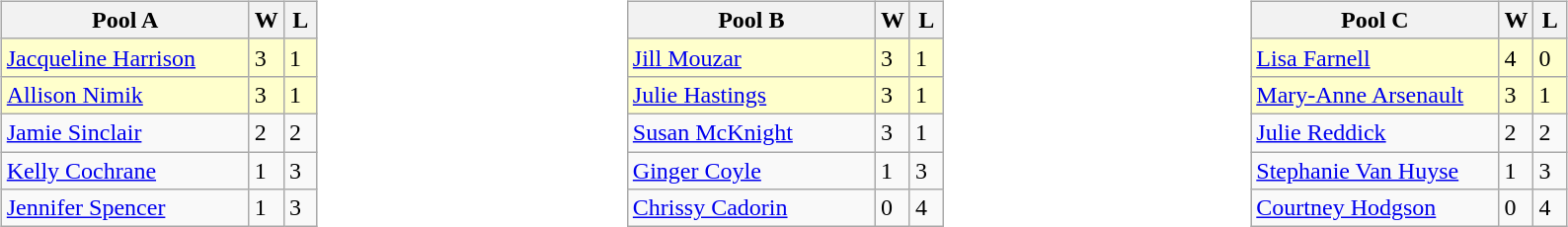<table>
<tr>
<td width=10% valign="top"><br><table class="wikitable">
<tr>
<th width=160>Pool A</th>
<th width=15>W</th>
<th width=15>L</th>
</tr>
<tr bgcolor=#ffffcc>
<td> <a href='#'>Jacqueline Harrison</a></td>
<td>3</td>
<td>1</td>
</tr>
<tr bgcolor=#ffffcc>
<td> <a href='#'>Allison Nimik</a></td>
<td>3</td>
<td>1</td>
</tr>
<tr>
<td> <a href='#'>Jamie Sinclair</a></td>
<td>2</td>
<td>2</td>
</tr>
<tr>
<td> <a href='#'>Kelly Cochrane</a></td>
<td>1</td>
<td>3</td>
</tr>
<tr>
<td> <a href='#'>Jennifer Spencer</a></td>
<td>1</td>
<td>3</td>
</tr>
</table>
</td>
<td width=10% valign="top"><br><table class="wikitable">
<tr>
<th width=160>Pool B</th>
<th width=15>W</th>
<th width=15>L</th>
</tr>
<tr bgcolor=#ffffcc>
<td> <a href='#'>Jill Mouzar</a></td>
<td>3</td>
<td>1</td>
</tr>
<tr bgcolor=#ffffcc>
<td> <a href='#'>Julie Hastings</a></td>
<td>3</td>
<td>1</td>
</tr>
<tr>
<td> <a href='#'>Susan McKnight</a></td>
<td>3</td>
<td>1</td>
</tr>
<tr>
<td> <a href='#'>Ginger Coyle</a></td>
<td>1</td>
<td>3</td>
</tr>
<tr>
<td> <a href='#'>Chrissy Cadorin</a></td>
<td>0</td>
<td>4</td>
</tr>
</table>
</td>
<td width=10% valign="top"><br><table class="wikitable">
<tr>
<th width=160>Pool C</th>
<th width=15>W</th>
<th width=15>L</th>
</tr>
<tr bgcolor=#ffffcc>
<td> <a href='#'>Lisa Farnell</a></td>
<td>4</td>
<td>0</td>
</tr>
<tr bgcolor=#ffffcc>
<td> <a href='#'>Mary-Anne Arsenault</a></td>
<td>3</td>
<td>1</td>
</tr>
<tr>
<td> <a href='#'>Julie Reddick</a></td>
<td>2</td>
<td>2</td>
</tr>
<tr>
<td> <a href='#'>Stephanie Van Huyse</a></td>
<td>1</td>
<td>3</td>
</tr>
<tr>
<td> <a href='#'>Courtney Hodgson</a></td>
<td>0</td>
<td>4</td>
</tr>
</table>
</td>
</tr>
</table>
